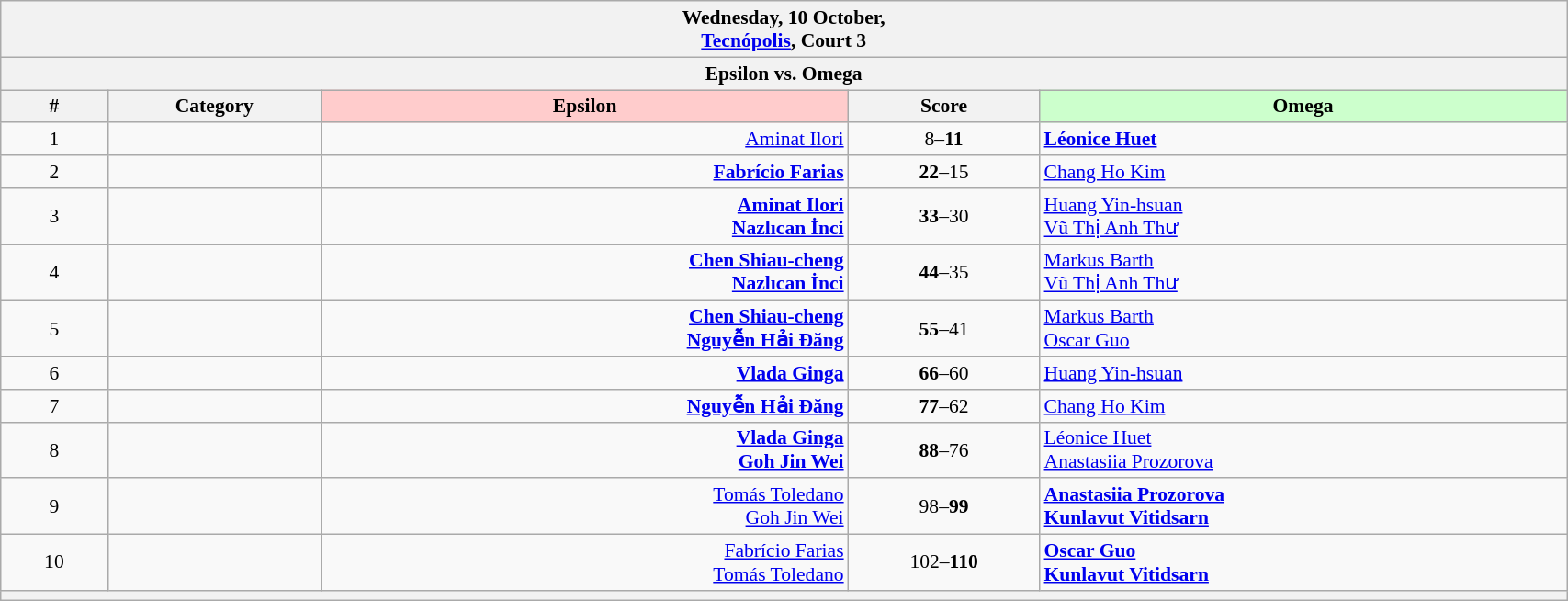<table class="collapse wikitable" style="font-size:90%; text-align:center" width="90%">
<tr>
<th colspan="5">Wednesday, 10 October, <br><a href='#'>Tecnópolis</a>, Court 3</th>
</tr>
<tr>
<th colspan="5">Epsilon vs. Omega</th>
</tr>
<tr>
<th width="25">#</th>
<th width="50">Category</th>
<th style="background-color:#FFCCCC" width="150">Epsilon</th>
<th width="50">Score<br></th>
<th style="background-color:#CCFFCC" width="150">Omega</th>
</tr>
<tr>
<td>1</td>
<td></td>
<td align="right"><a href='#'>Aminat Ilori</a> </td>
<td>8–<strong>11</strong><br></td>
<td align="left"><strong> <a href='#'>Léonice Huet</a></strong></td>
</tr>
<tr>
<td>2</td>
<td></td>
<td align="right"><strong><a href='#'>Fabrício Farias</a> </strong></td>
<td><strong>22</strong>–15<br></td>
<td align="left"> <a href='#'>Chang Ho Kim</a></td>
</tr>
<tr>
<td>3</td>
<td></td>
<td align="right"><strong><a href='#'>Aminat Ilori</a> <br><a href='#'>Nazlıcan İnci</a> </strong></td>
<td><strong>33</strong>–30<br></td>
<td align="left"> <a href='#'>Huang Yin-hsuan</a><br> <a href='#'>Vũ Thị Anh Thư</a></td>
</tr>
<tr>
<td>4</td>
<td></td>
<td align="right"><strong><a href='#'>Chen Shiau-cheng</a> <br><a href='#'>Nazlıcan İnci</a> </strong></td>
<td><strong>44</strong>–35<br></td>
<td align="left"> <a href='#'>Markus Barth</a><br> <a href='#'>Vũ Thị Anh Thư</a></td>
</tr>
<tr>
<td>5</td>
<td></td>
<td align="right"><strong><a href='#'>Chen Shiau-cheng</a> <br><a href='#'>Nguyễn Hải Đăng</a> </strong></td>
<td><strong>55</strong>–41<br></td>
<td align="left"> <a href='#'>Markus Barth</a><br> <a href='#'>Oscar Guo</a></td>
</tr>
<tr>
<td>6</td>
<td></td>
<td align="right"><strong><a href='#'>Vlada Ginga</a> </strong></td>
<td><strong>66</strong>–60<br></td>
<td align="left"> <a href='#'>Huang Yin-hsuan</a></td>
</tr>
<tr>
<td>7</td>
<td></td>
<td align="right"><strong><a href='#'>Nguyễn Hải Đăng</a> </strong></td>
<td><strong>77</strong>–62<br></td>
<td align="left"> <a href='#'>Chang Ho Kim</a></td>
</tr>
<tr>
<td>8</td>
<td></td>
<td align="right"><strong><a href='#'>Vlada Ginga</a> <br><a href='#'>Goh Jin Wei</a> </strong></td>
<td><strong>88</strong>–76<br></td>
<td align="left"> <a href='#'>Léonice Huet</a><br> <a href='#'>Anastasiia Prozorova</a></td>
</tr>
<tr>
<td>9</td>
<td></td>
<td align="right"><a href='#'>Tomás Toledano</a> <br><a href='#'>Goh Jin Wei</a> </td>
<td>98–<strong>99</strong><br></td>
<td align="left"><strong> <a href='#'>Anastasiia Prozorova</a><br> <a href='#'>Kunlavut Vitidsarn</a></strong></td>
</tr>
<tr>
<td>10</td>
<td></td>
<td align="right"><a href='#'>Fabrício Farias</a> <br><a href='#'>Tomás Toledano</a> </td>
<td>102–<strong>110</strong><br></td>
<td align="left"><strong> <a href='#'>Oscar Guo</a><br> <a href='#'>Kunlavut Vitidsarn</a></strong></td>
</tr>
<tr>
<th colspan="5"></th>
</tr>
</table>
